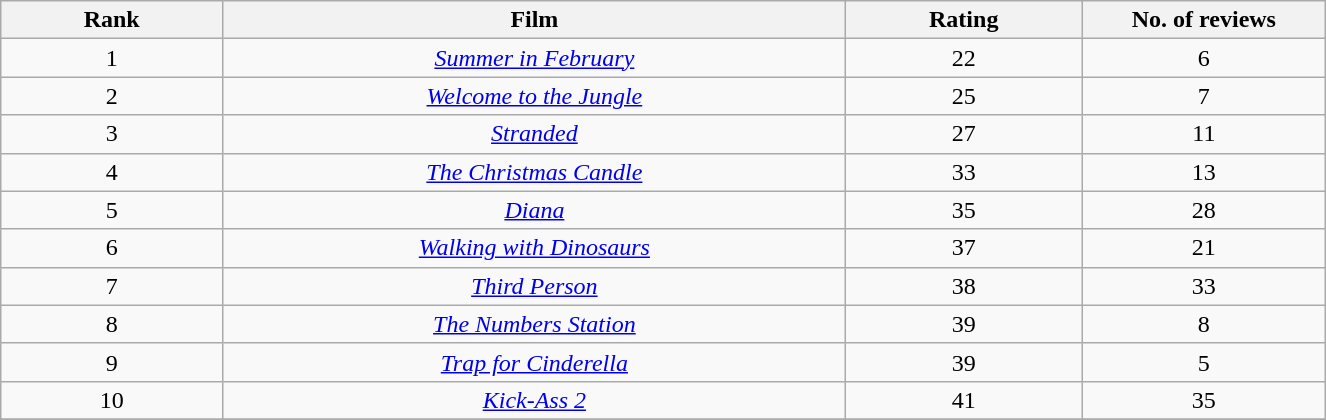<table class="wikitable sortable plainrowheaders" width="70%" style="text-align:center; margin: 1em auto 1em auto;">
<tr>
<th width=5%>Rank</th>
<th width=14%>Film</th>
<th width=5%>Rating</th>
<th width=5%>No. of reviews</th>
</tr>
<tr>
<td>1</td>
<td><em><a href='#'>Summer in February</a></em></td>
<td>22</td>
<td>6</td>
</tr>
<tr>
<td>2</td>
<td><em><a href='#'>Welcome to the Jungle</a></em></td>
<td>25</td>
<td>7</td>
</tr>
<tr>
<td>3</td>
<td><em><a href='#'>Stranded</a></em></td>
<td>27</td>
<td>11</td>
</tr>
<tr>
<td>4</td>
<td><em><a href='#'>The Christmas Candle</a></em></td>
<td>33</td>
<td>13</td>
</tr>
<tr>
<td>5</td>
<td><em><a href='#'>Diana</a></em></td>
<td>35</td>
<td>28</td>
</tr>
<tr>
<td>6</td>
<td><em><a href='#'>Walking with Dinosaurs</a></em></td>
<td>37</td>
<td>21</td>
</tr>
<tr>
<td>7</td>
<td><em><a href='#'>Third Person</a></em></td>
<td>38</td>
<td>33</td>
</tr>
<tr>
<td>8</td>
<td><em><a href='#'>The Numbers Station</a></em></td>
<td>39</td>
<td>8</td>
</tr>
<tr>
<td>9</td>
<td><em><a href='#'>Trap for Cinderella</a></em></td>
<td>39</td>
<td>5</td>
</tr>
<tr>
<td>10</td>
<td><em><a href='#'>Kick-Ass 2</a></em></td>
<td>41</td>
<td>35</td>
</tr>
<tr>
</tr>
</table>
